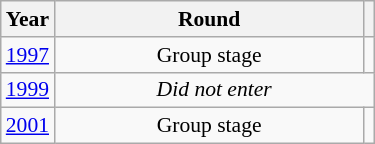<table class="wikitable" style="text-align: center; font-size:90%">
<tr>
<th>Year</th>
<th style="width:200px">Round</th>
<th></th>
</tr>
<tr>
<td><a href='#'>1997</a></td>
<td>Group stage</td>
<td></td>
</tr>
<tr>
<td><a href='#'>1999</a></td>
<td colspan="2"><em>Did not enter</em></td>
</tr>
<tr>
<td><a href='#'>2001</a></td>
<td>Group stage</td>
<td></td>
</tr>
</table>
